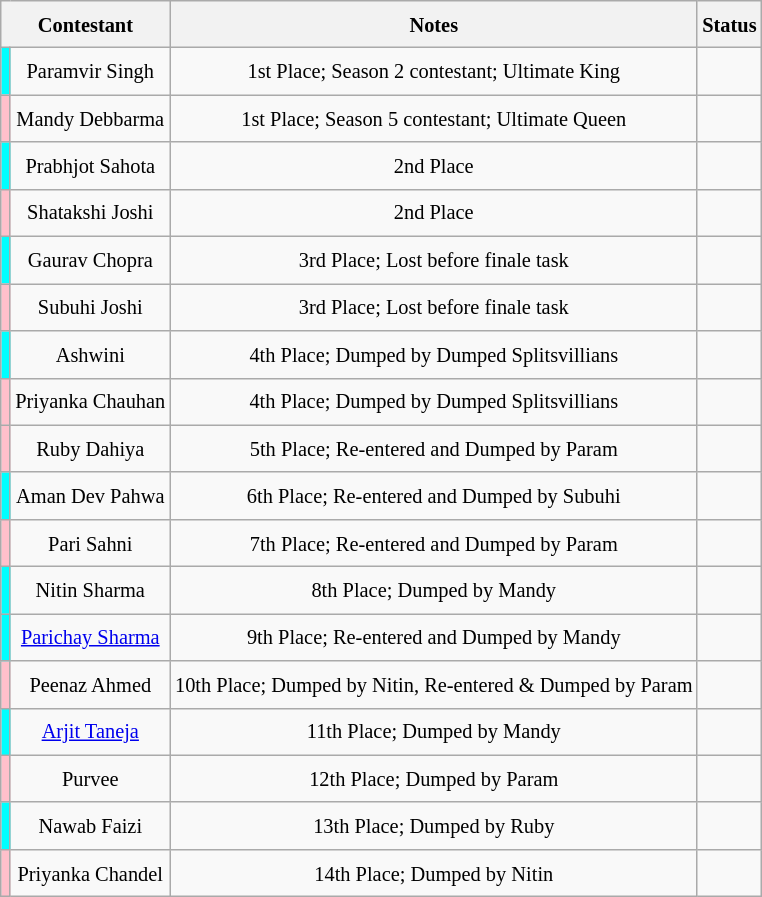<table class="wikitable sortable" style=" text-align:center; font-size:85%;  line-height:25px; width:auto;">
<tr>
<th colspan="2">Contestant</th>
<th scope="col">Notes</th>
<th>Status</th>
</tr>
<tr>
<th style="background:#00FFFF;"></th>
<td>Paramvir Singh</td>
<td>1st Place; Season 2 contestant; Ultimate King</td>
<td></td>
</tr>
<tr>
<th style="background:#FFC0CB;"></th>
<td>Mandy Debbarma</td>
<td>1st Place; Season 5 contestant; Ultimate Queen</td>
<td></td>
</tr>
<tr>
<th style="background:#00FFFF;"></th>
<td>Prabhjot Sahota</td>
<td>2nd Place</td>
<td></td>
</tr>
<tr>
<th style="background:#FFC0CB;"></th>
<td>Shatakshi Joshi</td>
<td>2nd Place</td>
<td></td>
</tr>
<tr>
<th style="background:#00FFFF;"></th>
<td>Gaurav Chopra</td>
<td>3rd Place; Lost before finale task</td>
<td></td>
</tr>
<tr>
<th style="background:#FFC0CB;"></th>
<td>Subuhi Joshi</td>
<td>3rd Place; Lost before finale task</td>
<td></td>
</tr>
<tr>
<th style="background:#00FFFF;"></th>
<td>Ashwini</td>
<td>4th Place; Dumped by Dumped Splitsvillians</td>
<td></td>
</tr>
<tr>
<th style="background:#FFC0CB;"></th>
<td>Priyanka Chauhan</td>
<td>4th Place; Dumped by Dumped Splitsvillians</td>
<td></td>
</tr>
<tr>
<th style="background:#FFC0CB;"></th>
<td>Ruby Dahiya</td>
<td>5th Place; Re-entered and Dumped by Param</td>
<td></td>
</tr>
<tr>
<th style="background:#00FFFF;"></th>
<td>Aman Dev Pahwa</td>
<td>6th Place; Re-entered and Dumped by Subuhi</td>
<td></td>
</tr>
<tr>
<th style="background:#FFC0CB;"></th>
<td>Pari Sahni</td>
<td>7th Place; Re-entered and Dumped by Param</td>
<td></td>
</tr>
<tr>
<th style="background:#00FFFF;"></th>
<td>Nitin Sharma</td>
<td>8th Place; Dumped by Mandy</td>
<td></td>
</tr>
<tr>
<th style="background:#00FFFF;"></th>
<td><a href='#'>Parichay Sharma</a></td>
<td>9th Place; Re-entered and Dumped by Mandy</td>
<td></td>
</tr>
<tr>
<th style="background:#FFC0CB;"></th>
<td>Peenaz Ahmed</td>
<td>10th Place; Dumped by Nitin, Re-entered & Dumped by Param</td>
<td></td>
</tr>
<tr>
<th style="background:#00FFFF;"></th>
<td><a href='#'>Arjit Taneja</a></td>
<td>11th Place; Dumped by Mandy</td>
<td></td>
</tr>
<tr>
<th style="background:#FFC0CB;"></th>
<td>Purvee</td>
<td>12th Place; Dumped by Param</td>
<td></td>
</tr>
<tr>
<th style="background:#00FFFF;"></th>
<td>Nawab Faizi</td>
<td>13th Place; Dumped by Ruby</td>
<td></td>
</tr>
<tr>
<th style="background:#FFC0CB;"></th>
<td>Priyanka Chandel</td>
<td>14th Place; Dumped by Nitin</td>
<td></td>
</tr>
</table>
